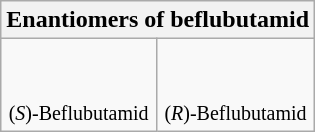<table class="wikitable" style="text-align:center">
<tr>
<th colspan="2">Enantiomers of beflubutamid</th>
</tr>
<tr>
<td><br><br><small>(<em>S</em>)-Beflubutamid</small></td>
<td><br><br><small>(<em>R</em>)-Beflubutamid</small></td>
</tr>
</table>
